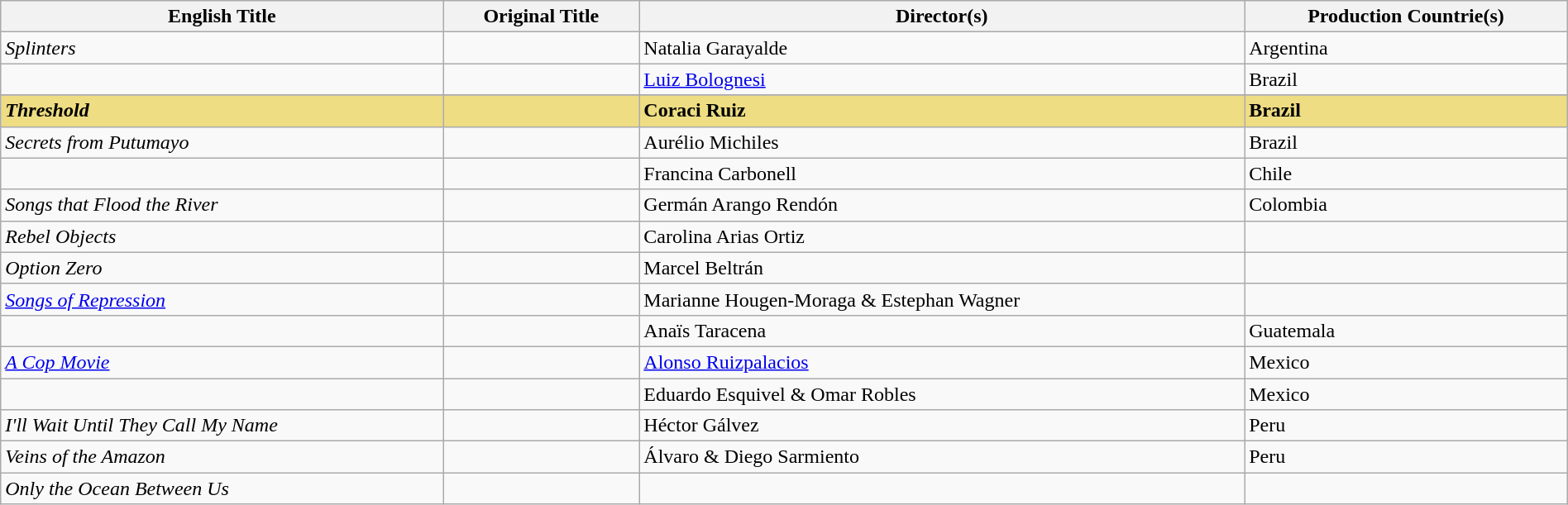<table class="sortable wikitable" style="width:100%; margin-bottom:4px" cellpadding="5">
<tr>
<th scope="col">English Title</th>
<th scope="col">Original Title</th>
<th scope="col">Director(s)</th>
<th scope="col">Production Countrie(s)</th>
</tr>
<tr>
<td><em>Splinters</em></td>
<td></td>
<td>Natalia Garayalde</td>
<td>Argentina</td>
</tr>
<tr>
<td></td>
<td></td>
<td><a href='#'>Luiz Bolognesi</a></td>
<td>Brazil</td>
</tr>
<tr>
</tr>
<tr style="background:#EEDD82">
<td><strong><em>Threshold</em></strong></td>
<td><strong></strong></td>
<td><strong>Coraci Ruiz</strong></td>
<td><strong>Brazil</strong></td>
</tr>
<tr>
<td><em>Secrets from Putumayo</em></td>
<td></td>
<td>Aurélio Michiles</td>
<td>Brazil</td>
</tr>
<tr>
<td></td>
<td></td>
<td>Francina Carbonell</td>
<td>Chile</td>
</tr>
<tr>
<td><em>Songs that Flood the River</em></td>
<td></td>
<td>Germán Arango Rendón</td>
<td>Colombia</td>
</tr>
<tr>
<td><em>Rebel Objects</em></td>
<td></td>
<td>Carolina Arias Ortiz</td>
<td></td>
</tr>
<tr>
<td><em>Option Zero</em></td>
<td></td>
<td>Marcel Beltrán</td>
<td></td>
</tr>
<tr>
<td><em><a href='#'>Songs of Repression</a></em></td>
<td></td>
<td>Marianne Hougen-Moraga & Estephan Wagner</td>
<td></td>
</tr>
<tr>
<td></td>
<td></td>
<td>Anaïs Taracena</td>
<td>Guatemala</td>
</tr>
<tr>
<td><em><a href='#'>A Cop Movie</a></em></td>
<td></td>
<td><a href='#'>Alonso Ruizpalacios</a></td>
<td>Mexico</td>
</tr>
<tr>
<td></td>
<td></td>
<td>Eduardo Esquivel & Omar Robles</td>
<td>Mexico</td>
</tr>
<tr>
<td><em>I'll Wait Until They Call My Name</em></td>
<td></td>
<td>Héctor Gálvez</td>
<td>Peru</td>
</tr>
<tr>
<td><em>Veins of the Amazon</em></td>
<td></td>
<td>Álvaro & Diego Sarmiento</td>
<td>Peru</td>
</tr>
<tr>
<td><em>Only the Ocean Between Us</em></td>
<td></td>
<td></td>
<td></td>
</tr>
</table>
